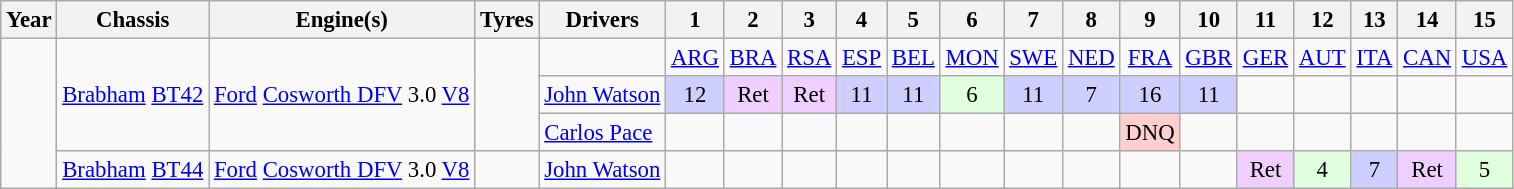<table class="wikitable" style="text-align:center; font-size:95%">
<tr>
<th>Year</th>
<th>Chassis</th>
<th>Engine(s)</th>
<th>Tyres</th>
<th>Drivers</th>
<th>1</th>
<th>2</th>
<th>3</th>
<th>4</th>
<th>5</th>
<th>6</th>
<th>7</th>
<th>8</th>
<th>9</th>
<th>10</th>
<th>11</th>
<th>12</th>
<th>13</th>
<th>14</th>
<th>15</th>
</tr>
<tr>
<td rowspan="4"></td>
<td rowspan="3"><a href='#'>Brabham</a> <a href='#'>BT42</a></td>
<td rowspan="3"><a href='#'>Ford</a> <a href='#'>Cosworth DFV</a> 3.0 <a href='#'>V8</a></td>
<td rowspan="3"></td>
<td></td>
<td><a href='#'>ARG</a></td>
<td><a href='#'>BRA</a></td>
<td><a href='#'>RSA</a></td>
<td><a href='#'>ESP</a></td>
<td><a href='#'>BEL</a></td>
<td><a href='#'>MON</a></td>
<td><a href='#'>SWE</a></td>
<td><a href='#'>NED</a></td>
<td><a href='#'>FRA</a></td>
<td><a href='#'>GBR</a></td>
<td><a href='#'>GER</a></td>
<td><a href='#'>AUT</a></td>
<td><a href='#'>ITA</a></td>
<td><a href='#'>CAN</a></td>
<td><a href='#'>USA</a></td>
</tr>
<tr>
<td align="left"> <a href='#'>John Watson</a></td>
<td style="background:#CFCFFF;">12</td>
<td style="background:#EFCFFF;">Ret</td>
<td style="background:#EFCFFF;">Ret</td>
<td style="background:#CFCFFF;">11</td>
<td style="background:#CFCFFF;">11</td>
<td style="background:#DFFFDF;">6</td>
<td style="background:#CFCFFF;">11</td>
<td style="background:#CFCFFF;">7</td>
<td style="background:#CFCFFF;">16</td>
<td style="background:#CFCFFF;">11</td>
<td></td>
<td></td>
<td></td>
<td></td>
<td></td>
</tr>
<tr>
<td align="left"> <a href='#'>Carlos Pace</a></td>
<td></td>
<td></td>
<td></td>
<td></td>
<td></td>
<td></td>
<td></td>
<td></td>
<td style="background:#FFCFCF;">DNQ</td>
<td></td>
<td></td>
<td></td>
<td></td>
<td></td>
<td></td>
</tr>
<tr>
<td rowspan="1"><a href='#'>Brabham</a> <a href='#'>BT44</a></td>
<td rowspan="1"><a href='#'>Ford</a> <a href='#'>Cosworth DFV</a> 3.0 <a href='#'>V8</a></td>
<td rowspan="1"></td>
<td align="left"> <a href='#'>John Watson</a></td>
<td></td>
<td></td>
<td></td>
<td></td>
<td></td>
<td></td>
<td></td>
<td></td>
<td></td>
<td></td>
<td style="background:#efcfff;">Ret</td>
<td style="background:#dfffdf;">4</td>
<td style="background:#cfcfff;">7</td>
<td style="background:#efcfff;">Ret</td>
<td style="background:#dfffdf;">5</td>
</tr>
</table>
